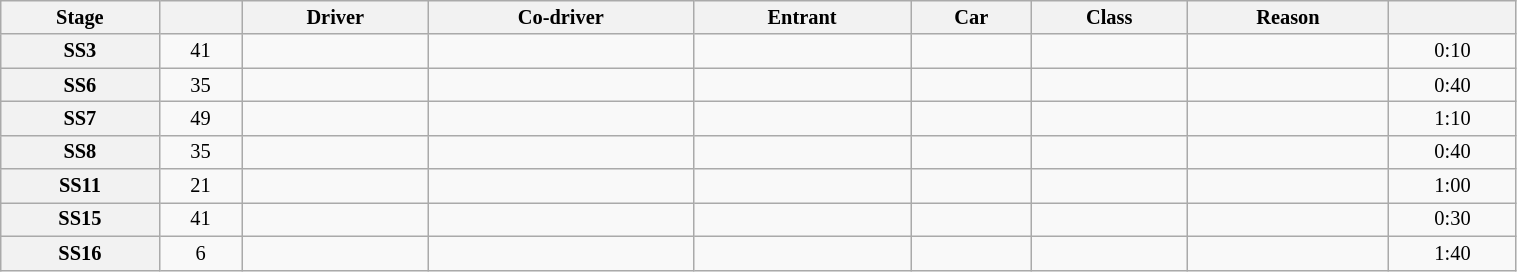<table class="wikitable" width=80% style="font-size: 85%;">
<tr>
<th>Stage</th>
<th></th>
<th>Driver</th>
<th>Co-driver</th>
<th>Entrant</th>
<th>Car</th>
<th>Class</th>
<th>Reason</th>
<th></th>
</tr>
<tr>
<th>SS3</th>
<td align="center">41</td>
<td></td>
<td></td>
<td></td>
<td></td>
<td align="center"></td>
<td></td>
<td align="center">0:10</td>
</tr>
<tr>
<th>SS6</th>
<td align="center">35</td>
<td></td>
<td></td>
<td></td>
<td></td>
<td align="center"></td>
<td></td>
<td align="center">0:40</td>
</tr>
<tr>
<th>SS7</th>
<td align="center">49</td>
<td></td>
<td></td>
<td></td>
<td></td>
<td align="center"></td>
<td></td>
<td align="center">1:10</td>
</tr>
<tr>
<th>SS8</th>
<td align="center">35</td>
<td></td>
<td></td>
<td></td>
<td></td>
<td align="center"></td>
<td></td>
<td align="center">0:40</td>
</tr>
<tr>
<th>SS11</th>
<td align="center">21</td>
<td></td>
<td></td>
<td></td>
<td></td>
<td align="center"></td>
<td></td>
<td align="center">1:00</td>
</tr>
<tr>
<th>SS15</th>
<td align="center">41</td>
<td></td>
<td></td>
<td></td>
<td></td>
<td align="center"></td>
<td></td>
<td align="center">0:30</td>
</tr>
<tr>
<th>SS16</th>
<td align="center">6</td>
<td></td>
<td></td>
<td></td>
<td></td>
<td align="center"></td>
<td></td>
<td align="center">1:40</td>
</tr>
</table>
